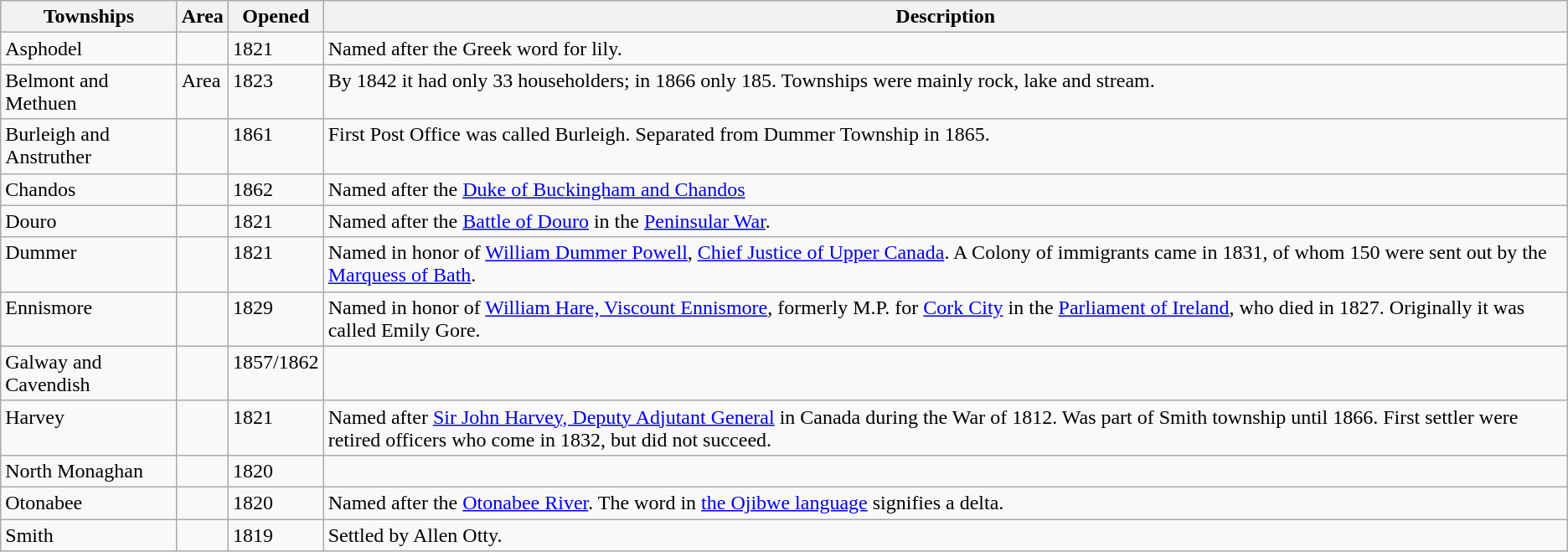<table class="wikitable">
<tr>
<th>Townships</th>
<th>Area</th>
<th>Opened</th>
<th>Description</th>
</tr>
<tr valign="top">
<td>Asphodel</td>
<td></td>
<td>1821</td>
<td>Named after the Greek word for lily.</td>
</tr>
<tr valign="top">
<td>Belmont and Methuen</td>
<td>Area </td>
<td>1823</td>
<td>By 1842 it had only 33 householders; in 1866 only 185. Townships were mainly rock, lake and stream.</td>
</tr>
<tr valign="top">
<td>Burleigh and Anstruther</td>
<td></td>
<td>1861</td>
<td>First Post Office was called Burleigh. Separated from Dummer Township in 1865.</td>
</tr>
<tr valign="top">
<td>Chandos</td>
<td></td>
<td>1862</td>
<td>Named after the <a href='#'>Duke of Buckingham and Chandos</a></td>
</tr>
<tr valign="top">
<td>Douro</td>
<td></td>
<td>1821</td>
<td>Named after the <a href='#'>Battle of Douro</a> in the <a href='#'>Peninsular War</a>.</td>
</tr>
<tr valign="top">
<td>Dummer</td>
<td></td>
<td>1821</td>
<td>Named in honor of <a href='#'>William Dummer Powell</a>, <a href='#'>Chief Justice of Upper Canada</a>. A Colony of immigrants came in 1831, of whom 150 were sent out by the <a href='#'>Marquess of Bath</a>.</td>
</tr>
<tr valign="top">
<td>Ennismore</td>
<td></td>
<td>1829</td>
<td>Named in honor of <a href='#'>William Hare, Viscount Ennismore</a>, formerly M.P. for <a href='#'>Cork City</a> in the <a href='#'>Parliament of Ireland</a>, who died in 1827. Originally it was called Emily Gore.</td>
</tr>
<tr valign="top">
<td>Galway and Cavendish</td>
<td></td>
<td>1857/1862</td>
<td></td>
</tr>
<tr valign="top">
<td>Harvey</td>
<td></td>
<td>1821</td>
<td>Named after <a href='#'>Sir John Harvey, Deputy Adjutant General</a> in Canada during the War of 1812. Was part of Smith township until 1866.  First settler were retired officers who come in 1832, but did not succeed.</td>
</tr>
<tr valign="top">
<td>North Monaghan</td>
<td></td>
<td>1820</td>
<td></td>
</tr>
<tr valign="top">
<td>Otonabee</td>
<td></td>
<td>1820</td>
<td>Named after the <a href='#'>Otonabee River</a>. The word in <a href='#'>the Ojibwe language</a> signifies a delta.</td>
</tr>
<tr valign="top">
<td>Smith</td>
<td></td>
<td>1819</td>
<td>Settled by Allen Otty.</td>
</tr>
</table>
